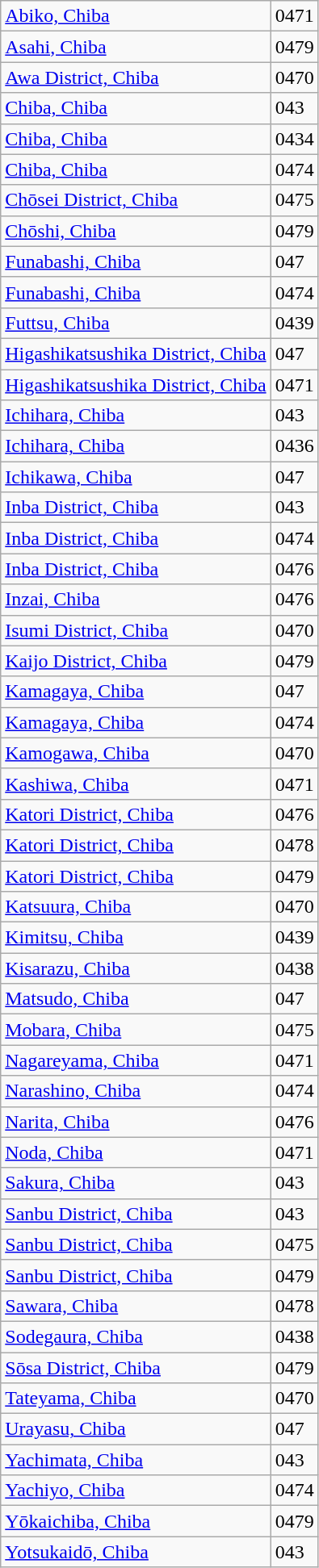<table class="wikitable">
<tr>
<td><a href='#'>Abiko, Chiba</a></td>
<td>0471</td>
</tr>
<tr>
<td><a href='#'>Asahi, Chiba</a></td>
<td>0479</td>
</tr>
<tr>
<td><a href='#'>Awa District, Chiba</a></td>
<td>0470</td>
</tr>
<tr>
<td><a href='#'>Chiba, Chiba</a></td>
<td>043</td>
</tr>
<tr>
<td><a href='#'>Chiba, Chiba</a></td>
<td>0434</td>
</tr>
<tr>
<td><a href='#'>Chiba, Chiba</a></td>
<td>0474</td>
</tr>
<tr>
<td><a href='#'>Chōsei District, Chiba</a></td>
<td>0475</td>
</tr>
<tr>
<td><a href='#'>Chōshi, Chiba</a></td>
<td>0479</td>
</tr>
<tr>
<td><a href='#'>Funabashi, Chiba</a></td>
<td>047</td>
</tr>
<tr>
<td><a href='#'>Funabashi, Chiba</a></td>
<td>0474</td>
</tr>
<tr>
<td><a href='#'>Futtsu, Chiba</a></td>
<td>0439</td>
</tr>
<tr>
<td><a href='#'>Higashikatsushika District, Chiba</a></td>
<td>047</td>
</tr>
<tr>
<td><a href='#'>Higashikatsushika District, Chiba</a></td>
<td>0471</td>
</tr>
<tr>
<td><a href='#'>Ichihara, Chiba</a></td>
<td>043</td>
</tr>
<tr>
<td><a href='#'>Ichihara, Chiba</a></td>
<td>0436</td>
</tr>
<tr>
<td><a href='#'>Ichikawa, Chiba</a></td>
<td>047</td>
</tr>
<tr>
<td><a href='#'>Inba District, Chiba</a></td>
<td>043</td>
</tr>
<tr>
<td><a href='#'>Inba District, Chiba</a></td>
<td>0474</td>
</tr>
<tr>
<td><a href='#'>Inba District, Chiba</a></td>
<td>0476</td>
</tr>
<tr>
<td><a href='#'>Inzai, Chiba</a></td>
<td>0476</td>
</tr>
<tr>
<td><a href='#'>Isumi District, Chiba</a></td>
<td>0470</td>
</tr>
<tr>
<td><a href='#'>Kaijo District, Chiba</a></td>
<td>0479</td>
</tr>
<tr>
<td><a href='#'>Kamagaya, Chiba</a></td>
<td>047</td>
</tr>
<tr>
<td><a href='#'>Kamagaya, Chiba</a></td>
<td>0474</td>
</tr>
<tr>
<td><a href='#'>Kamogawa, Chiba</a></td>
<td>0470</td>
</tr>
<tr>
<td><a href='#'>Kashiwa, Chiba</a></td>
<td>0471</td>
</tr>
<tr>
<td><a href='#'>Katori District, Chiba</a></td>
<td>0476</td>
</tr>
<tr>
<td><a href='#'>Katori District, Chiba</a></td>
<td>0478</td>
</tr>
<tr>
<td><a href='#'>Katori District, Chiba</a></td>
<td>0479</td>
</tr>
<tr>
<td><a href='#'>Katsuura, Chiba</a></td>
<td>0470</td>
</tr>
<tr>
<td><a href='#'>Kimitsu, Chiba</a></td>
<td>0439</td>
</tr>
<tr>
<td><a href='#'>Kisarazu, Chiba</a></td>
<td>0438</td>
</tr>
<tr>
<td><a href='#'>Matsudo, Chiba</a></td>
<td>047</td>
</tr>
<tr>
<td><a href='#'>Mobara, Chiba</a></td>
<td>0475</td>
</tr>
<tr>
<td><a href='#'>Nagareyama, Chiba</a></td>
<td>0471</td>
</tr>
<tr>
<td><a href='#'>Narashino, Chiba</a></td>
<td>0474</td>
</tr>
<tr>
<td><a href='#'>Narita, Chiba</a></td>
<td>0476</td>
</tr>
<tr>
<td><a href='#'>Noda, Chiba</a></td>
<td>0471</td>
</tr>
<tr>
<td><a href='#'>Sakura, Chiba</a></td>
<td>043</td>
</tr>
<tr>
<td><a href='#'>Sanbu District, Chiba</a></td>
<td>043</td>
</tr>
<tr>
<td><a href='#'>Sanbu District, Chiba</a></td>
<td>0475</td>
</tr>
<tr>
<td><a href='#'>Sanbu District, Chiba</a></td>
<td>0479</td>
</tr>
<tr>
<td><a href='#'>Sawara, Chiba</a></td>
<td>0478</td>
</tr>
<tr>
<td><a href='#'>Sodegaura, Chiba</a></td>
<td>0438</td>
</tr>
<tr>
<td><a href='#'>Sōsa District, Chiba</a></td>
<td>0479</td>
</tr>
<tr>
<td><a href='#'>Tateyama, Chiba</a></td>
<td>0470</td>
</tr>
<tr>
<td><a href='#'>Urayasu, Chiba</a></td>
<td>047</td>
</tr>
<tr>
<td><a href='#'>Yachimata, Chiba</a></td>
<td>043</td>
</tr>
<tr>
<td><a href='#'>Yachiyo, Chiba</a></td>
<td>0474</td>
</tr>
<tr>
<td><a href='#'>Yōkaichiba, Chiba</a></td>
<td>0479</td>
</tr>
<tr>
<td><a href='#'>Yotsukaidō, Chiba</a></td>
<td>043</td>
</tr>
</table>
